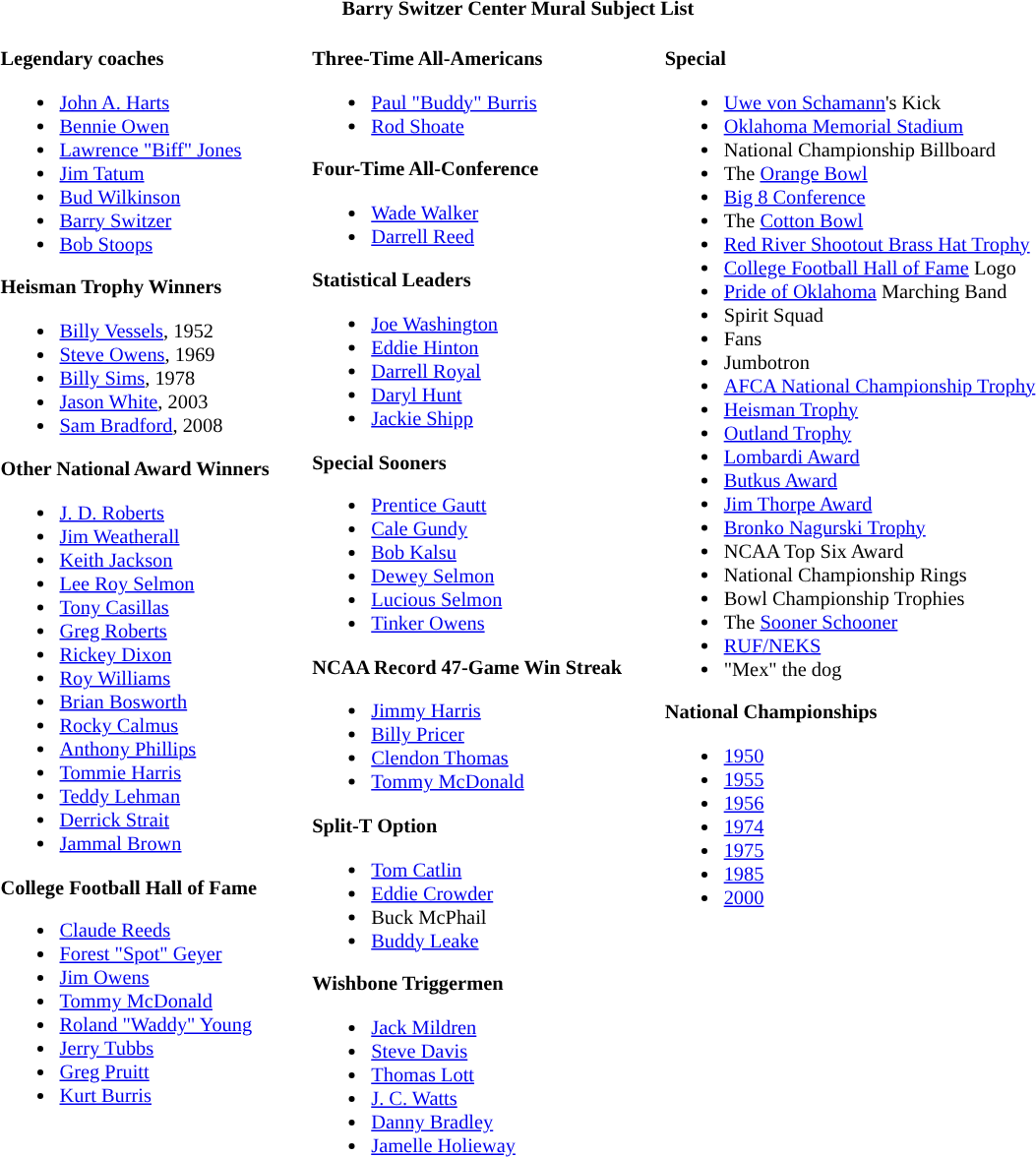<table class="toccolours" style="border-collapse:collapse; font-size:85%;">
<tr style="text-align:center;">
<td colspan="7" align="center"><strong>Barry Switzer Center Mural Subject List</strong></td>
</tr>
<tr>
<td valign="top"><br><strong>Legendary coaches</strong><ul><li><a href='#'>John A. Harts</a></li><li><a href='#'>Bennie Owen</a></li><li><a href='#'>Lawrence "Biff" Jones</a></li><li><a href='#'>Jim Tatum</a></li><li><a href='#'>Bud Wilkinson</a></li><li><a href='#'>Barry Switzer</a></li><li><a href='#'>Bob Stoops</a></li></ul><strong>Heisman Trophy Winners</strong><ul><li><a href='#'>Billy Vessels</a>, 1952</li><li><a href='#'>Steve Owens</a>, 1969</li><li><a href='#'>Billy Sims</a>, 1978</li><li><a href='#'>Jason White</a>, 2003</li><li><a href='#'>Sam Bradford</a>, 2008</li></ul><strong>Other National Award Winners</strong><ul><li><a href='#'>J. D. Roberts</a></li><li><a href='#'>Jim Weatherall</a></li><li><a href='#'>Keith Jackson</a></li><li><a href='#'>Lee Roy Selmon</a></li><li><a href='#'>Tony Casillas</a></li><li><a href='#'>Greg Roberts</a></li><li><a href='#'>Rickey Dixon</a></li><li><a href='#'>Roy Williams</a></li><li><a href='#'>Brian Bosworth</a></li><li><a href='#'>Rocky Calmus</a></li><li><a href='#'>Anthony Phillips</a></li><li><a href='#'>Tommie Harris</a></li><li><a href='#'>Teddy Lehman</a></li><li><a href='#'>Derrick Strait</a></li><li><a href='#'>Jammal Brown</a></li></ul><strong>College Football Hall of Fame</strong><ul><li><a href='#'>Claude Reeds</a></li><li><a href='#'>Forest "Spot" Geyer</a></li><li><a href='#'>Jim Owens</a></li><li><a href='#'>Tommy McDonald</a></li><li><a href='#'>Roland "Waddy" Young</a></li><li><a href='#'>Jerry Tubbs</a></li><li><a href='#'>Greg Pruitt</a></li><li><a href='#'>Kurt Burris</a></li></ul></td>
<td width="25"> </td>
<td valign="top"><br><strong>Three-Time All-Americans</strong><ul><li><a href='#'>Paul "Buddy" Burris</a></li><li><a href='#'>Rod Shoate</a></li></ul><strong>Four-Time All-Conference</strong><ul><li><a href='#'>Wade Walker</a></li><li><a href='#'>Darrell Reed</a></li></ul><strong>Statistical Leaders</strong><ul><li><a href='#'>Joe Washington</a></li><li><a href='#'>Eddie Hinton</a></li><li><a href='#'>Darrell Royal</a></li><li><a href='#'>Daryl Hunt</a></li><li><a href='#'>Jackie Shipp</a></li></ul><strong>Special Sooners</strong><ul><li><a href='#'>Prentice Gautt</a></li><li><a href='#'>Cale Gundy</a></li><li><a href='#'>Bob Kalsu</a></li><li><a href='#'>Dewey Selmon</a></li><li><a href='#'>Lucious Selmon</a></li><li><a href='#'>Tinker Owens</a></li></ul><strong>NCAA Record 47-Game Win Streak</strong><ul><li><a href='#'>Jimmy Harris</a></li><li><a href='#'>Billy Pricer</a></li><li><a href='#'>Clendon Thomas</a></li><li><a href='#'>Tommy McDonald</a></li></ul><strong>Split-T Option</strong><ul><li><a href='#'>Tom Catlin</a></li><li><a href='#'>Eddie Crowder</a></li><li>Buck McPhail</li><li><a href='#'>Buddy Leake</a></li></ul><strong>Wishbone Triggermen</strong><ul><li><a href='#'>Jack Mildren</a></li><li><a href='#'>Steve Davis</a></li><li><a href='#'>Thomas Lott</a></li><li><a href='#'>J. C. Watts</a></li><li><a href='#'>Danny Bradley</a></li><li><a href='#'>Jamelle Holieway</a></li></ul></td>
<td width="25"> </td>
<td valign="top"><br><strong>Special</strong><ul><li><a href='#'>Uwe von Schamann</a>'s Kick</li><li><a href='#'>Oklahoma Memorial Stadium</a></li><li>National Championship Billboard</li><li>The <a href='#'>Orange Bowl</a></li><li><a href='#'>Big 8 Conference</a></li><li>The <a href='#'>Cotton Bowl</a></li><li><a href='#'>Red River Shootout Brass Hat Trophy</a></li><li><a href='#'>College Football Hall of Fame</a> Logo</li><li><a href='#'>Pride of Oklahoma</a> Marching Band</li><li>Spirit Squad</li><li>Fans</li><li>Jumbotron</li><li><a href='#'>AFCA National Championship Trophy</a></li><li><a href='#'>Heisman Trophy</a></li><li><a href='#'>Outland Trophy</a></li><li><a href='#'>Lombardi Award</a></li><li><a href='#'>Butkus Award</a></li><li><a href='#'>Jim Thorpe Award</a></li><li><a href='#'>Bronko Nagurski Trophy</a></li><li>NCAA Top Six Award</li><li>National Championship Rings</li><li>Bowl Championship Trophies</li><li>The <a href='#'>Sooner Schooner</a></li><li><a href='#'>RUF/NEKS</a></li><li>"Mex" the dog</li></ul><strong>National Championships</strong><ul><li><a href='#'>1950</a></li><li><a href='#'>1955</a></li><li><a href='#'>1956</a></li><li><a href='#'>1974</a></li><li><a href='#'>1975</a></li><li><a href='#'>1985</a></li><li><a href='#'>2000</a></li></ul></td>
</tr>
<tr>
<td colspan="50" align="center"></td>
</tr>
</table>
